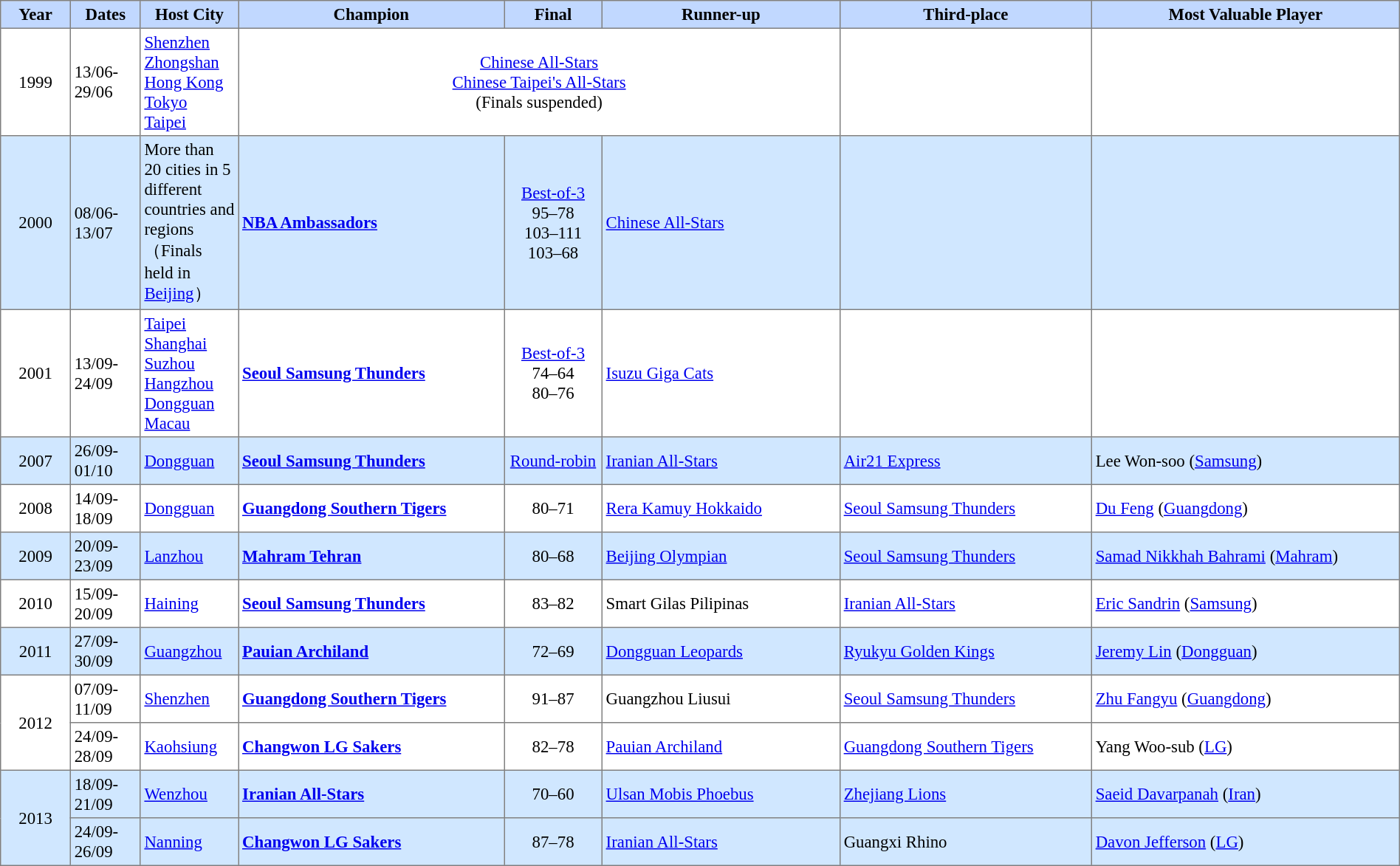<table cellpadding="3" cellspacing="0" border="1" style="font-size: 95%; border: gray solid 1px; border-collapse: collapse;width:100%;">
<tr bgcolor=#C1D8FF>
<td align=center width=5%><strong>Year</strong></td>
<td align=center width=5%><strong>Dates</strong></td>
<td align=center width=7%><strong>Host City</strong></td>
<td align=center width=19%><strong>Champion</strong></td>
<td align=center width=7%><strong>Final</strong></td>
<td align=center width=17%><strong>Runner-up</strong></td>
<td align=center width=18%><strong>Third-place</strong></td>
<td align=center width=22%><strong>Most Valuable Player</strong></td>
</tr>
<tr>
<td align=center>1999</td>
<td>13/06-29/06</td>
<td><a href='#'>Shenzhen</a><br><a href='#'>Zhongshan</a><br><a href='#'>Hong Kong</a><br><a href='#'>Tokyo</a><br><a href='#'>Taipei</a></td>
<td colspan=3 align=center> <a href='#'>Chinese All-Stars</a><br> <a href='#'>Chinese Taipei's All-Stars</a><br>(Finals suspended)</td>
<td></td>
<td></td>
</tr>
<tr bgcolor=#D0E7FF>
<td align=center>2000</td>
<td>08/06-13/07</td>
<td>More than 20 cities in 5 different countries and regions<br>（Finals held in <a href='#'>Beijing</a>）</td>
<td><strong> <a href='#'>NBA Ambassadors</a></strong></td>
<td align=center><a href='#'>Best-of-3</a><br>95–78<br>103–111<br>103–68</td>
<td> <a href='#'>Chinese All-Stars</a></td>
<td></td>
<td></td>
</tr>
<tr>
<td align=center>2001</td>
<td>13/09-24/09</td>
<td><a href='#'>Taipei</a><br><a href='#'>Shanghai</a><br><a href='#'>Suzhou</a><br><a href='#'>Hangzhou</a><br><a href='#'>Dongguan</a><br><a href='#'>Macau</a></td>
<td><strong> <a href='#'>Seoul Samsung Thunders</a></strong></td>
<td align=center><a href='#'>Best-of-3</a><br>74–64<br>80–76</td>
<td> <a href='#'>Isuzu Giga Cats</a></td>
<td></td>
<td></td>
</tr>
<tr bgcolor=#D0E7FF>
<td align=center>2007</td>
<td>26/09-01/10</td>
<td><a href='#'>Dongguan</a></td>
<td><strong> <a href='#'>Seoul Samsung Thunders</a></strong></td>
<td align=center><a href='#'>Round-robin</a></td>
<td> <a href='#'>Iranian All-Stars</a></td>
<td> <a href='#'>Air21 Express</a></td>
<td> Lee Won-soo (<a href='#'>Samsung</a>)</td>
</tr>
<tr>
<td align=center>2008</td>
<td>14/09-18/09</td>
<td><a href='#'>Dongguan</a></td>
<td><strong> <a href='#'>Guangdong Southern Tigers</a></strong></td>
<td align=center>80–71</td>
<td> <a href='#'>Rera Kamuy Hokkaido</a></td>
<td> <a href='#'>Seoul Samsung Thunders</a></td>
<td> <a href='#'>Du Feng</a> (<a href='#'>Guangdong</a>)</td>
</tr>
<tr bgcolor=#D0E7FF>
<td align=center>2009</td>
<td>20/09-23/09</td>
<td><a href='#'>Lanzhou</a></td>
<td><strong> <a href='#'>Mahram Tehran</a></strong></td>
<td align=center>80–68</td>
<td> <a href='#'>Beijing Olympian</a></td>
<td> <a href='#'>Seoul Samsung Thunders</a></td>
<td> <a href='#'>Samad Nikkhah Bahrami</a> (<a href='#'>Mahram</a>)</td>
</tr>
<tr>
<td align=center>2010</td>
<td>15/09-20/09</td>
<td><a href='#'>Haining</a></td>
<td><strong> <a href='#'>Seoul Samsung Thunders</a></strong></td>
<td align=center>83–82</td>
<td> Smart Gilas Pilipinas</td>
<td> <a href='#'>Iranian All-Stars</a></td>
<td> <a href='#'>Eric Sandrin</a> (<a href='#'>Samsung</a>)</td>
</tr>
<tr bgcolor=#D0E7FF>
<td align=center>2011</td>
<td>27/09-30/09</td>
<td><a href='#'>Guangzhou</a></td>
<td><strong> <a href='#'>Pauian Archiland</a></strong></td>
<td align=center>72–69</td>
<td> <a href='#'>Dongguan Leopards</a></td>
<td> <a href='#'>Ryukyu Golden Kings</a></td>
<td> <a href='#'>Jeremy Lin</a> (<a href='#'>Dongguan</a>)</td>
</tr>
<tr>
<td rowspan=2 align=center>2012</td>
<td>07/09-11/09</td>
<td><a href='#'>Shenzhen</a></td>
<td><strong> <a href='#'>Guangdong Southern Tigers</a></strong></td>
<td align=center>91–87</td>
<td> Guangzhou Liusui</td>
<td> <a href='#'>Seoul Samsung Thunders</a></td>
<td> <a href='#'>Zhu Fangyu</a> (<a href='#'>Guangdong</a>)</td>
</tr>
<tr>
<td>24/09-28/09</td>
<td><a href='#'>Kaohsiung</a></td>
<td><strong> <a href='#'>Changwon LG Sakers</a></strong></td>
<td align=center>82–78</td>
<td> <a href='#'>Pauian Archiland</a></td>
<td> <a href='#'>Guangdong Southern Tigers</a></td>
<td> Yang Woo-sub (<a href='#'>LG</a>)</td>
</tr>
<tr bgcolor=#D0E7FF>
<td rowspan=2 align=center>2013</td>
<td>18/09-21/09</td>
<td><a href='#'>Wenzhou</a></td>
<td><strong> <a href='#'>Iranian All-Stars</a></strong></td>
<td align=center>70–60</td>
<td> <a href='#'>Ulsan Mobis Phoebus</a></td>
<td> <a href='#'>Zhejiang Lions</a></td>
<td> <a href='#'>Saeid Davarpanah</a> (<a href='#'>Iran</a>)</td>
</tr>
<tr bgcolor=#D0E7FF>
<td>24/09-26/09</td>
<td><a href='#'>Nanning</a></td>
<td><strong> <a href='#'>Changwon LG Sakers</a></strong></td>
<td align=center>87–78</td>
<td> <a href='#'>Iranian All-Stars</a></td>
<td> Guangxi Rhino</td>
<td> <a href='#'>Davon Jefferson</a> (<a href='#'>LG</a>)</td>
</tr>
</table>
